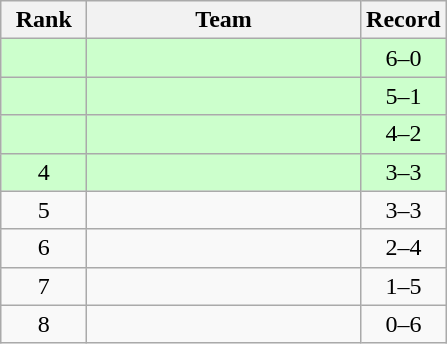<table class="wikitable" style="text-align: center">
<tr>
<th width=50>Rank</th>
<th width=175>Team</th>
<th width=50>Record</th>
</tr>
<tr bgcolor=#ccffcc>
<td></td>
<td align=left></td>
<td>6–0</td>
</tr>
<tr bgcolor=#ccffcc>
<td></td>
<td align=left></td>
<td>5–1</td>
</tr>
<tr bgcolor=#ccffcc>
<td></td>
<td align=left></td>
<td>4–2</td>
</tr>
<tr bgcolor=#ccffcc>
<td>4</td>
<td align=left></td>
<td>3–3</td>
</tr>
<tr>
<td>5</td>
<td align=left></td>
<td>3–3</td>
</tr>
<tr>
<td>6</td>
<td align=left></td>
<td>2–4</td>
</tr>
<tr>
<td>7</td>
<td align=left></td>
<td>1–5</td>
</tr>
<tr>
<td>8</td>
<td align=left></td>
<td>0–6</td>
</tr>
</table>
